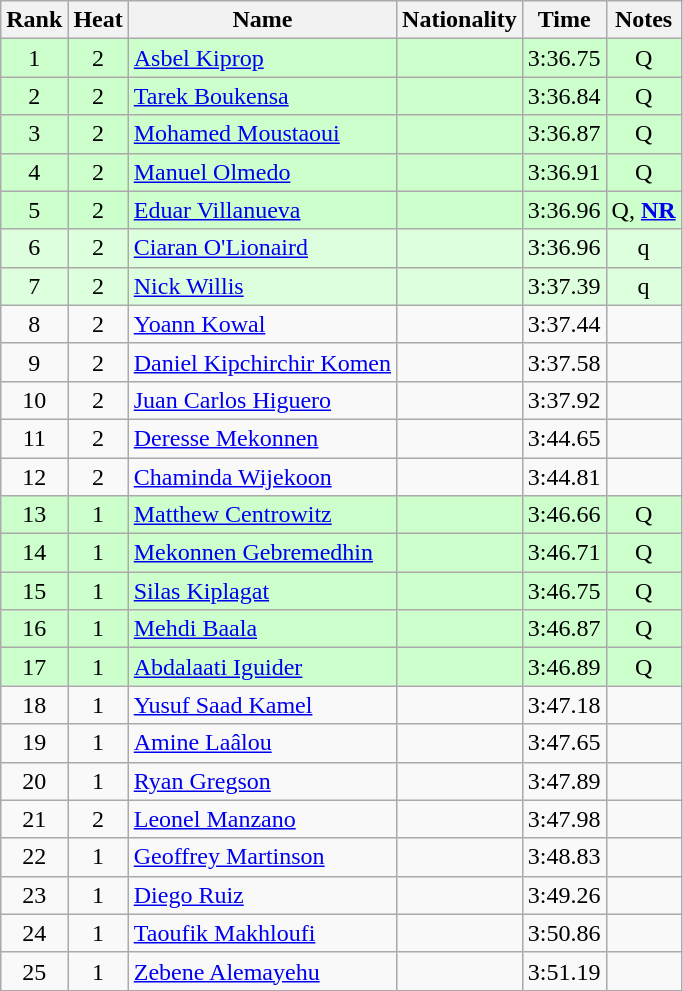<table class="wikitable sortable" style="text-align:center">
<tr>
<th>Rank</th>
<th>Heat</th>
<th>Name</th>
<th>Nationality</th>
<th>Time</th>
<th>Notes</th>
</tr>
<tr bgcolor=ccffcc>
<td>1</td>
<td>2</td>
<td align=left><a href='#'>Asbel Kiprop</a></td>
<td align=left></td>
<td>3:36.75</td>
<td>Q</td>
</tr>
<tr bgcolor=ccffcc>
<td>2</td>
<td>2</td>
<td align=left><a href='#'>Tarek Boukensa</a></td>
<td align=left></td>
<td>3:36.84</td>
<td>Q</td>
</tr>
<tr bgcolor=ccffcc>
<td>3</td>
<td>2</td>
<td align=left><a href='#'>Mohamed Moustaoui</a></td>
<td align=left></td>
<td>3:36.87</td>
<td>Q</td>
</tr>
<tr bgcolor=ccffcc>
<td>4</td>
<td>2</td>
<td align=left><a href='#'>Manuel Olmedo</a></td>
<td align=left></td>
<td>3:36.91</td>
<td>Q</td>
</tr>
<tr bgcolor=ccffcc>
<td>5</td>
<td>2</td>
<td align=left><a href='#'>Eduar Villanueva</a></td>
<td align=left></td>
<td>3:36.96</td>
<td>Q, <strong><a href='#'>NR</a></strong></td>
</tr>
<tr bgcolor=ddffdd>
<td>6</td>
<td>2</td>
<td align=left><a href='#'>Ciaran O'Lionaird</a></td>
<td align=left></td>
<td>3:36.96</td>
<td>q</td>
</tr>
<tr bgcolor=ddffdd>
<td>7</td>
<td>2</td>
<td align=left><a href='#'>Nick Willis</a></td>
<td align=left></td>
<td>3:37.39</td>
<td>q</td>
</tr>
<tr>
<td>8</td>
<td>2</td>
<td align=left><a href='#'>Yoann Kowal</a></td>
<td align=left></td>
<td>3:37.44</td>
<td></td>
</tr>
<tr>
<td>9</td>
<td>2</td>
<td align=left><a href='#'>Daniel Kipchirchir Komen</a></td>
<td align=left></td>
<td>3:37.58</td>
<td></td>
</tr>
<tr>
<td>10</td>
<td>2</td>
<td align=left><a href='#'>Juan Carlos Higuero</a></td>
<td align=left></td>
<td>3:37.92</td>
<td></td>
</tr>
<tr>
<td>11</td>
<td>2</td>
<td align=left><a href='#'>Deresse Mekonnen</a></td>
<td align=left></td>
<td>3:44.65</td>
<td></td>
</tr>
<tr>
<td>12</td>
<td>2</td>
<td align=left><a href='#'>Chaminda Wijekoon</a></td>
<td align=left></td>
<td>3:44.81</td>
<td></td>
</tr>
<tr bgcolor=ccffcc>
<td>13</td>
<td>1</td>
<td align=left><a href='#'>Matthew Centrowitz</a></td>
<td align=left></td>
<td>3:46.66</td>
<td>Q</td>
</tr>
<tr bgcolor=ccffcc>
<td>14</td>
<td>1</td>
<td align=left><a href='#'>Mekonnen Gebremedhin</a></td>
<td align=left></td>
<td>3:46.71</td>
<td>Q</td>
</tr>
<tr bgcolor=ccffcc>
<td>15</td>
<td>1</td>
<td align=left><a href='#'>Silas Kiplagat</a></td>
<td align=left></td>
<td>3:46.75</td>
<td>Q</td>
</tr>
<tr bgcolor=ccffcc>
<td>16</td>
<td>1</td>
<td align=left><a href='#'>Mehdi Baala</a></td>
<td align=left></td>
<td>3:46.87</td>
<td>Q</td>
</tr>
<tr bgcolor=ccffcc>
<td>17</td>
<td>1</td>
<td align=left><a href='#'>Abdalaati Iguider</a></td>
<td align=left></td>
<td>3:46.89</td>
<td>Q</td>
</tr>
<tr>
<td>18</td>
<td>1</td>
<td align=left><a href='#'>Yusuf Saad Kamel</a></td>
<td align=left></td>
<td>3:47.18</td>
<td></td>
</tr>
<tr>
<td>19</td>
<td>1</td>
<td align=left><a href='#'>Amine Laâlou</a></td>
<td align=left></td>
<td>3:47.65</td>
<td></td>
</tr>
<tr>
<td>20</td>
<td>1</td>
<td align=left><a href='#'>Ryan Gregson</a></td>
<td align=left></td>
<td>3:47.89</td>
<td></td>
</tr>
<tr>
<td>21</td>
<td>2</td>
<td align=left><a href='#'>Leonel Manzano</a></td>
<td align=left></td>
<td>3:47.98</td>
<td></td>
</tr>
<tr>
<td>22</td>
<td>1</td>
<td align=left><a href='#'>Geoffrey Martinson</a></td>
<td align=left></td>
<td>3:48.83</td>
<td></td>
</tr>
<tr>
<td>23</td>
<td>1</td>
<td align=left><a href='#'>Diego Ruiz</a></td>
<td align=left></td>
<td>3:49.26</td>
<td></td>
</tr>
<tr>
<td>24</td>
<td>1</td>
<td align=left><a href='#'>Taoufik Makhloufi</a></td>
<td align=left></td>
<td>3:50.86</td>
<td></td>
</tr>
<tr>
<td>25</td>
<td>1</td>
<td align=left><a href='#'>Zebene Alemayehu</a></td>
<td align=left></td>
<td>3:51.19</td>
<td></td>
</tr>
</table>
